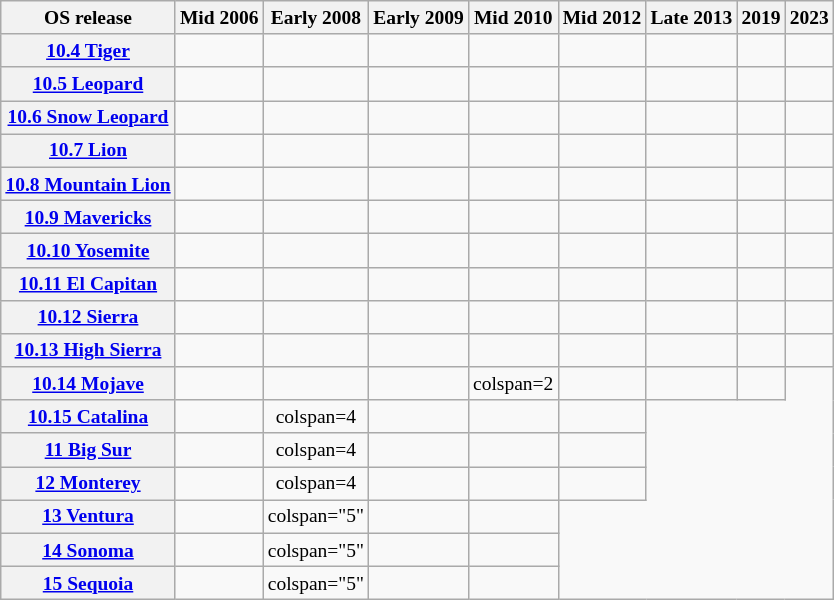<table class="wikitable mw-collapsible" style="font-size:small; text-align:center">
<tr>
<th>OS release</th>
<th>Mid 2006</th>
<th>Early 2008</th>
<th>Early 2009</th>
<th>Mid 2010</th>
<th>Mid 2012</th>
<th>Late 2013</th>
<th>2019</th>
<th>2023</th>
</tr>
<tr>
<th><a href='#'>10.4 Tiger</a></th>
<td></td>
<td></td>
<td></td>
<td></td>
<td></td>
<td></td>
<td></td>
<td></td>
</tr>
<tr>
<th><a href='#'>10.5 Leopard</a></th>
<td></td>
<td></td>
<td></td>
<td></td>
<td></td>
<td></td>
<td></td>
<td></td>
</tr>
<tr>
<th><a href='#'>10.6 Snow Leopard</a></th>
<td></td>
<td></td>
<td></td>
<td></td>
<td></td>
<td></td>
<td></td>
<td></td>
</tr>
<tr>
<th><a href='#'>10.7 Lion</a></th>
<td></td>
<td></td>
<td></td>
<td></td>
<td></td>
<td></td>
<td></td>
<td></td>
</tr>
<tr>
<th><a href='#'>10.8 Mountain Lion</a></th>
<td></td>
<td></td>
<td></td>
<td></td>
<td></td>
<td></td>
<td></td>
<td></td>
</tr>
<tr>
<th><a href='#'>10.9 Mavericks</a></th>
<td></td>
<td></td>
<td></td>
<td></td>
<td></td>
<td></td>
<td></td>
<td></td>
</tr>
<tr>
<th><a href='#'>10.10 Yosemite</a></th>
<td></td>
<td></td>
<td></td>
<td></td>
<td></td>
<td></td>
<td></td>
<td></td>
</tr>
<tr>
<th><a href='#'>10.11 El Capitan</a></th>
<td></td>
<td></td>
<td></td>
<td></td>
<td></td>
<td></td>
<td></td>
<td></td>
</tr>
<tr>
<th><a href='#'>10.12 Sierra</a></th>
<td></td>
<td></td>
<td></td>
<td></td>
<td></td>
<td></td>
<td></td>
<td></td>
</tr>
<tr>
<th><a href='#'>10.13 High Sierra</a></th>
<td></td>
<td></td>
<td></td>
<td></td>
<td></td>
<td></td>
<td></td>
<td></td>
</tr>
<tr>
<th><a href='#'>10.14 Mojave</a></th>
<td></td>
<td></td>
<td></td>
<td>colspan=2 </td>
<td></td>
<td></td>
<td></td>
</tr>
<tr>
<th><a href='#'>10.15 Catalina</a></th>
<td></td>
<td>colspan=4 </td>
<td></td>
<td></td>
<td></td>
</tr>
<tr>
<th><a href='#'>11 Big Sur</a></th>
<td></td>
<td>colspan=4 </td>
<td></td>
<td></td>
<td></td>
</tr>
<tr>
<th><a href='#'>12 Monterey</a></th>
<td></td>
<td>colspan=4 </td>
<td></td>
<td></td>
<td></td>
</tr>
<tr>
<th><a href='#'>13 Ventura</a></th>
<td></td>
<td>colspan="5"</td>
<td></td>
<td></td>
</tr>
<tr>
<th><a href='#'>14 Sonoma</a></th>
<td></td>
<td>colspan="5"</td>
<td></td>
<td></td>
</tr>
<tr>
<th><a href='#'>15 Sequoia</a></th>
<td></td>
<td>colspan="5"</td>
<td></td>
<td></td>
</tr>
</table>
